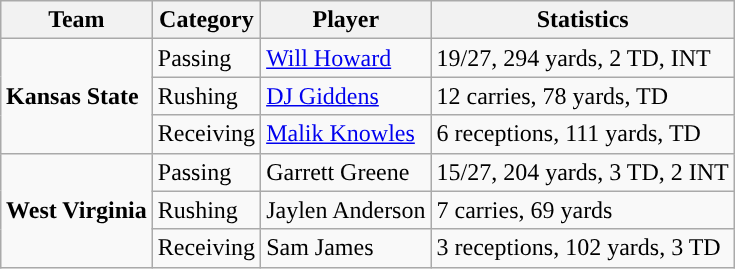<table class="wikitable" style="float: right;">
<tr>
<th>Team</th>
<th>Category</th>
<th>Player</th>
<th>Statistics</th>
</tr>
<tr>
<td rowspan=3><strong>Kansas State</strong></td>
<td>Passing</td>
<td><a href='#'>Will Howard</a></td>
<td>19/27, 294 yards, 2 TD, INT</td>
</tr>
<tr>
<td>Rushing</td>
<td><a href='#'>DJ Giddens</a></td>
<td>12 carries, 78 yards, TD</td>
</tr>
<tr>
<td>Receiving</td>
<td><a href='#'>Malik Knowles</a></td>
<td>6 receptions, 111 yards, TD</td>
</tr>
<tr>
<td rowspan=3><strong>West Virginia</strong></td>
<td>Passing</td>
<td>Garrett Greene</td>
<td>15/27, 204 yards, 3 TD, 2 INT</td>
</tr>
<tr>
<td>Rushing</td>
<td>Jaylen Anderson</td>
<td>7 carries, 69 yards</td>
</tr>
<tr>
<td>Receiving</td>
<td>Sam James</td>
<td>3 receptions, 102 yards, 3 TD</td>
</tr>
</table>
